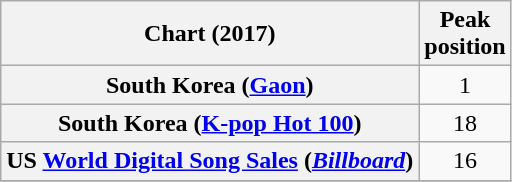<table class="wikitable plainrowheaders">
<tr>
<th>Chart (2017)</th>
<th>Peak<br>position</th>
</tr>
<tr>
<th scope="row">South Korea (<a href='#'>Gaon</a>)</th>
<td align="center">1</td>
</tr>
<tr>
<th scope="row">South Korea (<a href='#'>K-pop Hot 100</a>)</th>
<td align="center">18</td>
</tr>
<tr>
<th scope="row">US <a href='#'>World Digital Song Sales</a> (<em><a href='#'>Billboard</a></em>)</th>
<td align="center">16</td>
</tr>
<tr>
</tr>
</table>
